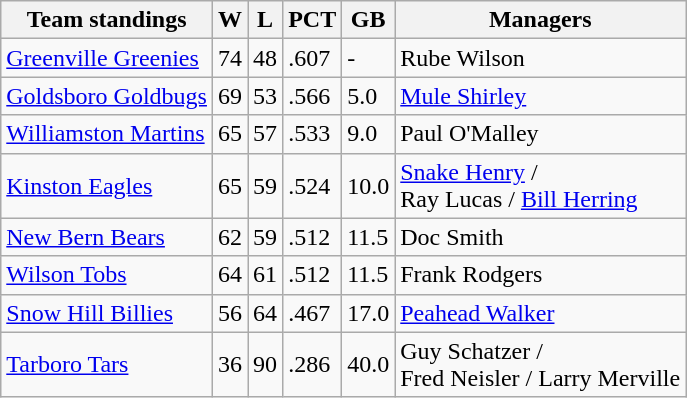<table class="wikitable">
<tr>
<th>Team standings</th>
<th>W</th>
<th>L</th>
<th>PCT</th>
<th>GB</th>
<th>Managers</th>
</tr>
<tr>
<td><a href='#'>Greenville Greenies</a></td>
<td>74</td>
<td>48</td>
<td>.607</td>
<td>-</td>
<td>Rube Wilson</td>
</tr>
<tr>
<td><a href='#'>Goldsboro Goldbugs</a></td>
<td>69</td>
<td>53</td>
<td>.566</td>
<td>5.0</td>
<td><a href='#'>Mule Shirley</a></td>
</tr>
<tr>
<td><a href='#'>Williamston Martins</a></td>
<td>65</td>
<td>57</td>
<td>.533</td>
<td>9.0</td>
<td>Paul O'Malley</td>
</tr>
<tr>
<td><a href='#'>Kinston Eagles</a></td>
<td>65</td>
<td>59</td>
<td>.524</td>
<td>10.0</td>
<td><a href='#'>Snake Henry</a> /<br> Ray Lucas / <a href='#'>Bill Herring</a></td>
</tr>
<tr>
<td><a href='#'>New Bern Bears</a></td>
<td>62</td>
<td>59</td>
<td>.512</td>
<td>11.5</td>
<td>Doc Smith</td>
</tr>
<tr>
<td><a href='#'>Wilson Tobs</a></td>
<td>64</td>
<td>61</td>
<td>.512</td>
<td>11.5</td>
<td>Frank Rodgers</td>
</tr>
<tr>
<td><a href='#'>Snow Hill Billies</a></td>
<td>56</td>
<td>64</td>
<td>.467</td>
<td>17.0</td>
<td><a href='#'>Peahead Walker</a></td>
</tr>
<tr>
<td><a href='#'>Tarboro Tars</a></td>
<td>36</td>
<td>90</td>
<td>.286</td>
<td>40.0</td>
<td>Guy Schatzer /<br> Fred Neisler / Larry Merville</td>
</tr>
</table>
